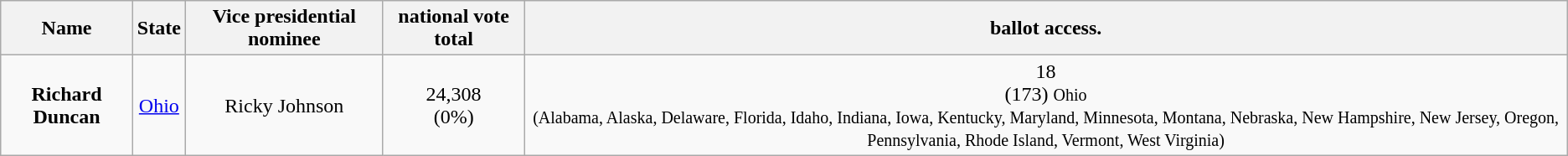<table class="wikitable" style="text-align:center">
<tr>
<th>Name</th>
<th>State</th>
<th>Vice presidential nominee</th>
<th>national vote total</th>
<th>ballot access.</th>
</tr>
<tr>
<td><strong>Richard Duncan</strong></td>
<td><a href='#'>Ohio</a></td>
<td>Ricky Johnson</td>
<td>24,308<br>(0%)</td>
<td>18<br>(173) <small>Ohio<br>(Alabama, Alaska, Delaware, Florida, Idaho, Indiana, Iowa, Kentucky, Maryland, Minnesota, Montana, Nebraska, New Hampshire, New Jersey, Oregon, Pennsylvania, Rhode Island, Vermont, West Virginia)</small></td>
</tr>
</table>
